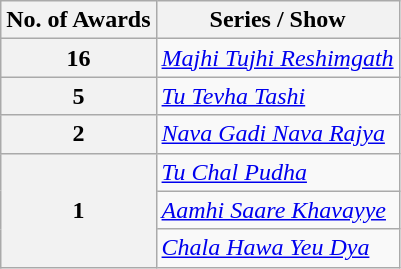<table class="wikitable" style="display:inline-table;">
<tr>
<th>No. of Awards</th>
<th>Series / Show</th>
</tr>
<tr>
<th>16</th>
<td><em><a href='#'>Majhi Tujhi Reshimgath</a></em></td>
</tr>
<tr>
<th>5</th>
<td><em><a href='#'>Tu Tevha Tashi</a></em></td>
</tr>
<tr>
<th>2</th>
<td><em><a href='#'>Nava Gadi Nava Rajya</a></em></td>
</tr>
<tr>
<th rowspan="3">1</th>
<td><em><a href='#'>Tu Chal Pudha</a></em></td>
</tr>
<tr>
<td><em><a href='#'>Aamhi Saare Khavayye</a></em></td>
</tr>
<tr>
<td><em><a href='#'>Chala Hawa Yeu Dya</a></em></td>
</tr>
</table>
